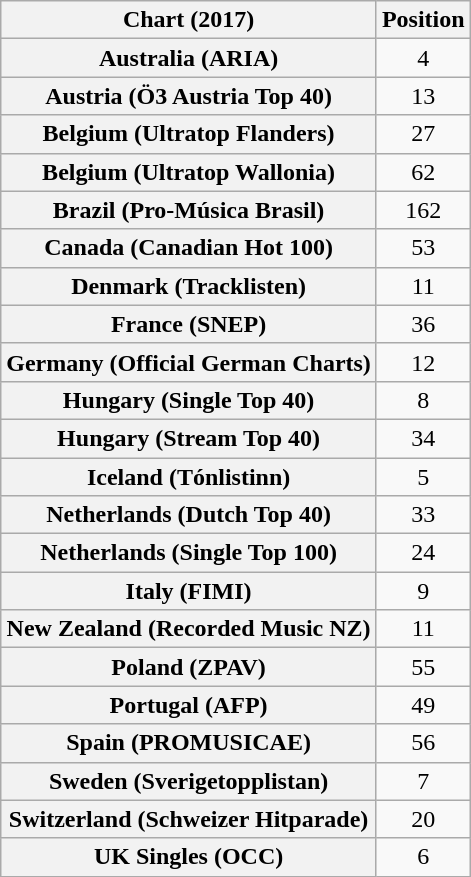<table class="wikitable sortable plainrowheaders" style="text-align:center">
<tr>
<th scope="col">Chart (2017)</th>
<th scope="col">Position</th>
</tr>
<tr>
<th scope="row">Australia (ARIA)</th>
<td>4</td>
</tr>
<tr>
<th scope="row">Austria (Ö3 Austria Top 40)</th>
<td>13</td>
</tr>
<tr>
<th scope="row">Belgium (Ultratop Flanders)</th>
<td>27</td>
</tr>
<tr>
<th scope="row">Belgium (Ultratop Wallonia)</th>
<td>62</td>
</tr>
<tr>
<th scope="row">Brazil (Pro-Música Brasil)</th>
<td>162</td>
</tr>
<tr>
<th scope="row">Canada (Canadian Hot 100)</th>
<td>53</td>
</tr>
<tr>
<th scope="row">Denmark (Tracklisten)</th>
<td>11</td>
</tr>
<tr>
<th scope="row">France (SNEP)</th>
<td>36</td>
</tr>
<tr>
<th scope="row">Germany (Official German Charts)</th>
<td>12</td>
</tr>
<tr>
<th scope="row">Hungary (Single Top 40)</th>
<td>8</td>
</tr>
<tr>
<th scope="row">Hungary (Stream Top 40)</th>
<td>34</td>
</tr>
<tr>
<th scope="row">Iceland (Tónlistinn)</th>
<td>5</td>
</tr>
<tr>
<th scope="row">Netherlands (Dutch Top 40)</th>
<td>33</td>
</tr>
<tr>
<th scope="row">Netherlands (Single Top 100)</th>
<td>24</td>
</tr>
<tr>
<th scope="row">Italy (FIMI)</th>
<td>9</td>
</tr>
<tr>
<th scope="row">New Zealand (Recorded Music NZ)</th>
<td>11</td>
</tr>
<tr>
<th scope="row">Poland (ZPAV)</th>
<td>55</td>
</tr>
<tr>
<th scope="row">Portugal (AFP)</th>
<td>49</td>
</tr>
<tr>
<th scope="row">Spain (PROMUSICAE)</th>
<td>56</td>
</tr>
<tr>
<th scope="row">Sweden (Sverigetopplistan)</th>
<td>7</td>
</tr>
<tr>
<th scope="row">Switzerland (Schweizer Hitparade)</th>
<td>20</td>
</tr>
<tr>
<th scope="row">UK Singles (OCC)</th>
<td>6</td>
</tr>
</table>
